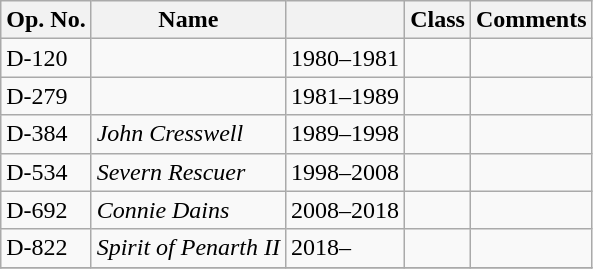<table class="wikitable">
<tr>
<th>Op. No.</th>
<th>Name</th>
<th></th>
<th>Class</th>
<th>Comments</th>
</tr>
<tr>
<td>D-120</td>
<td></td>
<td>1980–1981</td>
<td></td>
<td></td>
</tr>
<tr>
<td>D-279</td>
<td></td>
<td>1981–1989</td>
<td></td>
<td></td>
</tr>
<tr>
<td>D-384</td>
<td><em>John Cresswell</em></td>
<td>1989–1998</td>
<td></td>
<td></td>
</tr>
<tr>
<td>D-534</td>
<td><em>Severn Rescuer</em></td>
<td>1998–2008</td>
<td></td>
<td></td>
</tr>
<tr>
<td>D-692</td>
<td><em>Connie Dains</em></td>
<td>2008–2018</td>
<td></td>
<td></td>
</tr>
<tr>
<td>D-822</td>
<td><em>Spirit of Penarth II</em></td>
<td>2018–</td>
<td></td>
<td></td>
</tr>
<tr>
</tr>
</table>
